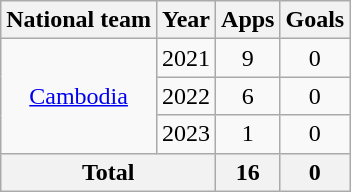<table class="wikitable" style="text-align:center">
<tr>
<th>National team</th>
<th>Year</th>
<th>Apps</th>
<th>Goals</th>
</tr>
<tr>
<td rowspan="3"><a href='#'>Cambodia</a></td>
<td>2021</td>
<td>9</td>
<td>0</td>
</tr>
<tr>
<td>2022</td>
<td>6</td>
<td>0</td>
</tr>
<tr>
<td>2023</td>
<td>1</td>
<td>0</td>
</tr>
<tr>
<th colspan="2">Total</th>
<th>16</th>
<th>0</th>
</tr>
</table>
